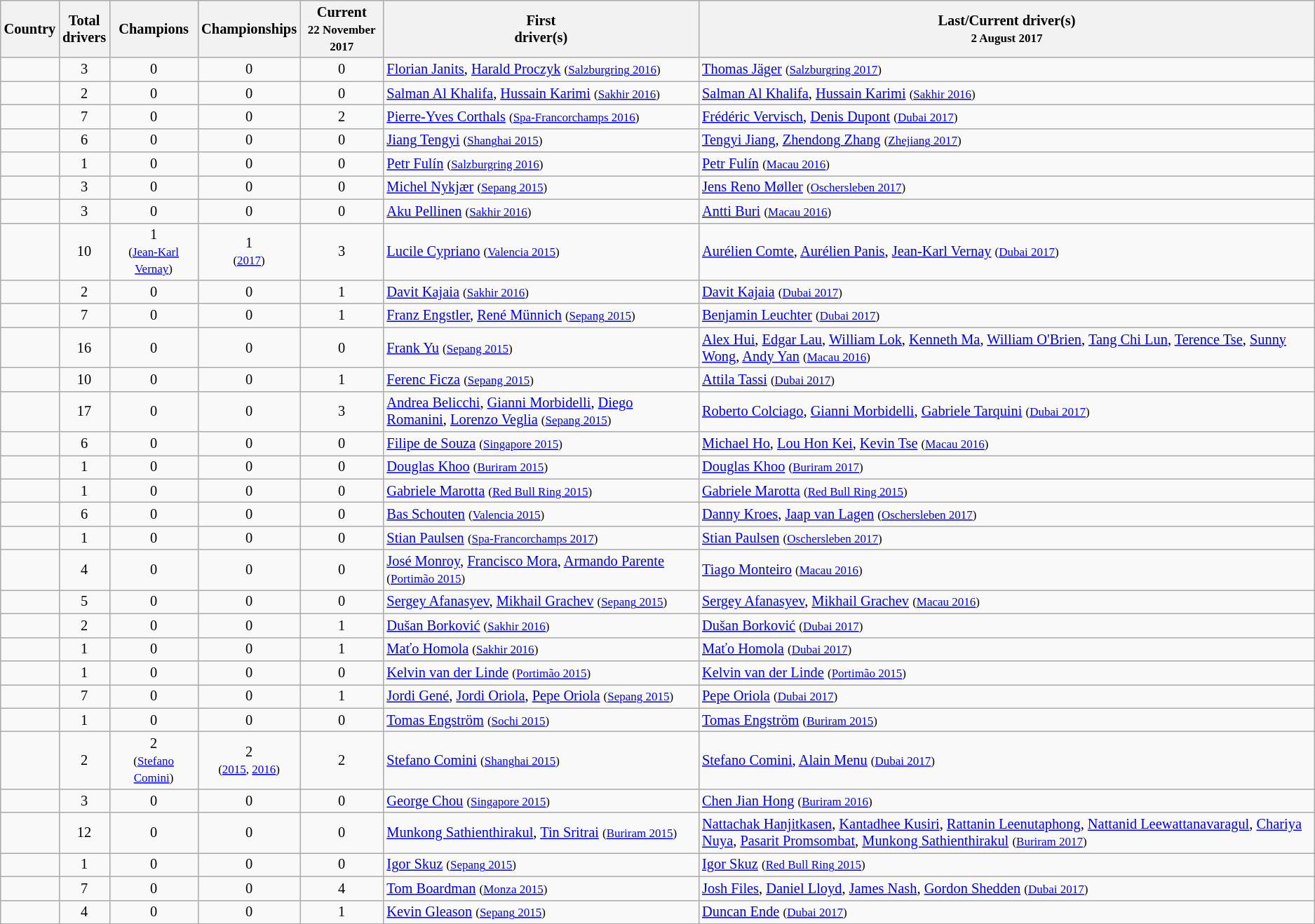<table class="wikitable sortable" style="font-size: 85%; text-align:center">
<tr>
<th>Country</th>
<th>Total<br>drivers</th>
<th>Champions</th>
<th>Championships</th>
<th>Current<br><small>22 November 2017</small></th>
<th>First<br>driver(s)</th>
<th>Last/Current driver(s)<br><small>2 August 2017</small></th>
</tr>
<tr>
<td align=left></td>
<td>3</td>
<td>0</td>
<td>0</td>
<td>0</td>
<td align=left><a href='#'>Florian Janits</a>, <a href='#'>Harald Proczyk</a> <small>(<a href='#'>Salzburgring 2016</a>)</small></td>
<td align=left><a href='#'>Thomas Jäger</a> <small>(<a href='#'>Salzburgring 2017</a>)</small></td>
</tr>
<tr>
<td align=left></td>
<td>2</td>
<td>0</td>
<td>0</td>
<td>0</td>
<td align=left><a href='#'>Salman Al Khalifa</a>, <a href='#'>Hussain Karimi</a> <small>(<a href='#'>Sakhir 2016</a>)</small></td>
<td align=left><a href='#'>Salman Al Khalifa</a>, <a href='#'>Hussain Karimi</a> <small>(<a href='#'>Sakhir 2016</a>)</small></td>
</tr>
<tr>
<td align=left></td>
<td>7</td>
<td>0</td>
<td>0</td>
<td>2</td>
<td align=left><a href='#'>Pierre-Yves Corthals</a> <small>(<a href='#'>Spa-Francorchamps 2016</a>)</small></td>
<td align=left><a href='#'>Frédéric Vervisch</a>, <a href='#'>Denis Dupont</a> <small>(<a href='#'>Dubai 2017</a>)</small></td>
</tr>
<tr>
<td align=left></td>
<td>6</td>
<td>0</td>
<td>0</td>
<td>0</td>
<td align=left><a href='#'>Jiang Tengyi</a> <small>(<a href='#'>Shanghai 2015</a>)</small></td>
<td align=left><a href='#'>Tengyi Jiang</a>, <a href='#'>Zhendong Zhang</a> <small>(<a href='#'>Zhejiang 2017</a>)</small></td>
</tr>
<tr>
<td align=left></td>
<td>1</td>
<td>0</td>
<td>0</td>
<td>0</td>
<td align=left><a href='#'>Petr Fulín</a> <small>(<a href='#'>Salzburgring 2016</a>)</small></td>
<td align=left><a href='#'>Petr Fulín</a> <small>(<a href='#'>Macau 2016</a>)</small></td>
</tr>
<tr>
<td align=left></td>
<td>3</td>
<td>0</td>
<td>0</td>
<td>0</td>
<td align=left><a href='#'>Michel Nykjær</a> <small>(<a href='#'>Sepang 2015</a>)</small></td>
<td align=left><a href='#'>Jens Reno Møller</a> <small>(<a href='#'>Oschersleben 2017</a>)</small></td>
</tr>
<tr>
<td align=left></td>
<td>3</td>
<td>0</td>
<td>0</td>
<td>0</td>
<td align=left><a href='#'>Aku Pellinen</a> <small>(<a href='#'>Sakhir 2016</a>)</small></td>
<td align=left><a href='#'>Antti Buri</a> <small>(<a href='#'>Macau 2016</a>)</small></td>
</tr>
<tr>
<td align=left></td>
<td>10</td>
<td>1<br><small>(<a href='#'>Jean-Karl Vernay</a>)</small></td>
<td>1<br><small>(<a href='#'>2017</a>)</small></td>
<td>3</td>
<td align=left><a href='#'>Lucile Cypriano</a> <small>(<a href='#'>Valencia 2015</a>)</small></td>
<td align=left><a href='#'>Aurélien Comte</a>, <a href='#'>Aurélien Panis</a>, <a href='#'>Jean-Karl Vernay</a> <small>(<a href='#'>Dubai 2017</a>)</small></td>
</tr>
<tr>
<td align=left></td>
<td>2</td>
<td>0</td>
<td>0</td>
<td>1</td>
<td align=left><a href='#'>Davit Kajaia</a> <small>(<a href='#'>Sakhir 2016</a>)</small></td>
<td align=left><a href='#'>Davit Kajaia</a> <small>(<a href='#'>Dubai 2017</a>)</small></td>
</tr>
<tr>
<td align=left></td>
<td>7</td>
<td>0</td>
<td>0</td>
<td>1</td>
<td align=left><a href='#'>Franz Engstler</a>, <a href='#'>René Münnich</a> <small>(<a href='#'>Sepang 2015</a>)</small></td>
<td align=left><a href='#'>Benjamin Leuchter</a> <small>(<a href='#'>Dubai 2017</a>)</small></td>
</tr>
<tr>
<td align=left></td>
<td>16</td>
<td>0</td>
<td>0</td>
<td>0</td>
<td align=left><a href='#'>Frank Yu</a> <small>(<a href='#'>Sepang 2015</a>)</small></td>
<td align=left><a href='#'>Alex Hui</a>, <a href='#'>Edgar Lau</a>, <a href='#'>William Lok</a>, <a href='#'>Kenneth Ma</a>, <a href='#'>William O'Brien</a>, <a href='#'>Tang Chi Lun</a>, <a href='#'>Terence Tse</a>, <a href='#'>Sunny Wong</a>, <a href='#'>Andy Yan</a> <small>(<a href='#'>Macau 2016</a>)</small></td>
</tr>
<tr>
<td align=left></td>
<td>10</td>
<td>0</td>
<td>0</td>
<td>1</td>
<td align=left><a href='#'>Ferenc Ficza</a> <small>(<a href='#'>Sepang 2015</a>)</small></td>
<td align=left><a href='#'>Attila Tassi</a> <small>(<a href='#'>Dubai 2017</a>)</small></td>
</tr>
<tr>
<td align=left></td>
<td>17</td>
<td>0</td>
<td>0</td>
<td>3</td>
<td align=left><a href='#'>Andrea Belicchi</a>, <a href='#'>Gianni Morbidelli</a>, <a href='#'>Diego Romanini</a>, <a href='#'>Lorenzo Veglia</a> <small>(<a href='#'>Sepang 2015</a>)</small></td>
<td align=left><a href='#'>Roberto Colciago</a>, <a href='#'>Gianni Morbidelli</a>, <a href='#'>Gabriele Tarquini</a> <small>(<a href='#'>Dubai 2017</a>)</small></td>
</tr>
<tr>
<td align=left></td>
<td>6</td>
<td>0</td>
<td>0</td>
<td>0</td>
<td align=left><a href='#'>Filipe de Souza</a> <small>(<a href='#'>Singapore 2015</a>)</small></td>
<td align=left><a href='#'>Michael Ho</a>, <a href='#'>Lou Hon Kei</a>, <a href='#'>Kevin Tse</a> <small>(<a href='#'>Macau 2016</a>)</small></td>
</tr>
<tr>
<td align=left></td>
<td>1</td>
<td>0</td>
<td>0</td>
<td>0</td>
<td align=left><a href='#'>Douglas Khoo</a> <small>(<a href='#'>Buriram 2015</a>)</small></td>
<td align=left><a href='#'>Douglas Khoo</a> <small>(<a href='#'>Buriram 2017</a>)</small></td>
</tr>
<tr>
<td align=left></td>
<td>1</td>
<td>0</td>
<td>0</td>
<td>0</td>
<td align=left><a href='#'>Gabriele Marotta</a> <small>(<a href='#'>Red Bull Ring 2015</a>)</small></td>
<td align=left><a href='#'>Gabriele Marotta</a> <small>(<a href='#'>Red Bull Ring 2015</a>)</small></td>
</tr>
<tr>
<td align=left></td>
<td>6</td>
<td>0</td>
<td>0</td>
<td>0</td>
<td align=left><a href='#'>Bas Schouten</a> <small>(<a href='#'>Valencia 2015</a>)</small></td>
<td align=left><a href='#'>Danny Kroes</a>, <a href='#'>Jaap van Lagen</a> <small>(<a href='#'>Oschersleben 2017</a>)</small></td>
</tr>
<tr>
<td align=left></td>
<td>1</td>
<td>0</td>
<td>0</td>
<td>0</td>
<td align=left><a href='#'>Stian Paulsen</a> <small>(<a href='#'>Spa-Francorchamps 2017</a>)</small></td>
<td align=left><a href='#'>Stian Paulsen</a> <small>(<a href='#'>Oschersleben 2017</a>)</small></td>
</tr>
<tr>
<td align=left></td>
<td>4</td>
<td>0</td>
<td>0</td>
<td>0</td>
<td align=left><a href='#'>José Monroy</a>, <a href='#'>Francisco Mora</a>, <a href='#'>Armando Parente</a> <small>(<a href='#'>Portimão 2015</a>)</small></td>
<td align=left><a href='#'>Tiago Monteiro</a> <small>(<a href='#'>Macau 2016</a>)</small></td>
</tr>
<tr>
<td align=left></td>
<td>5</td>
<td>0</td>
<td>0</td>
<td>0</td>
<td align=left><a href='#'>Sergey Afanasyev</a>, <a href='#'>Mikhail Grachev</a> <small>(<a href='#'>Sepang 2015</a>)</small></td>
<td align=left><a href='#'>Sergey Afanasyev</a>, <a href='#'>Mikhail Grachev</a> <small>(<a href='#'>Macau 2016</a>)</small></td>
</tr>
<tr>
<td align=left></td>
<td>2</td>
<td>0</td>
<td>0</td>
<td>1</td>
<td align=left><a href='#'>Dušan Borković</a> <small>(<a href='#'>Sakhir 2016</a>)</small></td>
<td align=left><a href='#'>Dušan Borković</a> <small>(<a href='#'>Dubai 2017</a>)</small></td>
</tr>
<tr>
<td align=left></td>
<td>1</td>
<td>0</td>
<td>0</td>
<td>1</td>
<td align=left><a href='#'>Maťo Homola</a> <small>(<a href='#'>Sakhir 2016</a>)</small></td>
<td align=left><a href='#'>Maťo Homola</a> <small>(<a href='#'>Dubai 2017</a>)</small></td>
</tr>
<tr>
<td align=left></td>
<td>1</td>
<td>0</td>
<td>0</td>
<td>0</td>
<td align=left><a href='#'>Kelvin van der Linde</a> <small>(<a href='#'>Portimão 2015</a>)</small></td>
<td align=left><a href='#'>Kelvin van der Linde</a> <small>(<a href='#'>Portimão 2015</a>)</small></td>
</tr>
<tr>
<td align=left></td>
<td>7</td>
<td>0</td>
<td>0</td>
<td>1</td>
<td align=left><a href='#'>Jordi Gené</a>, <a href='#'>Jordi Oriola</a>, <a href='#'>Pepe Oriola</a> <small>(<a href='#'>Sepang 2015</a>)</small></td>
<td align=left><a href='#'>Pepe Oriola</a> <small>(<a href='#'>Dubai 2017</a>)</small></td>
</tr>
<tr>
<td align=left></td>
<td>1</td>
<td>0</td>
<td>0</td>
<td>0</td>
<td align=left><a href='#'>Tomas Engström</a> <small>(<a href='#'>Sochi 2015</a>)</small></td>
<td align=left><a href='#'>Tomas Engström</a> <small>(<a href='#'>Buriram 2015</a>)</small></td>
</tr>
<tr>
<td align=left></td>
<td>2</td>
<td>2<br><small>(<a href='#'>Stefano Comini</a>)</small></td>
<td>2<br><small>(<a href='#'>2015</a>, <a href='#'>2016</a>)</small></td>
<td>2</td>
<td align=left><a href='#'>Stefano Comini</a> <small>(<a href='#'>Shanghai 2015</a>)</small></td>
<td align=left><a href='#'>Stefano Comini</a>, <a href='#'>Alain Menu</a> <small>(<a href='#'>Dubai 2017</a>)</small></td>
</tr>
<tr>
<td align=left></td>
<td>3</td>
<td>0</td>
<td>0</td>
<td>0</td>
<td align=left><a href='#'>George Chou</a> <small>(<a href='#'>Singapore 2015</a>)</small></td>
<td align=left><a href='#'>Chen Jian Hong</a> <small>(<a href='#'>Buriram 2016</a>)</small></td>
</tr>
<tr>
<td align=left></td>
<td>12</td>
<td>0</td>
<td>0</td>
<td>0</td>
<td align=left><a href='#'>Munkong Sathienthirakul</a>, <a href='#'>Tin Sritrai</a> <small>(<a href='#'>Buriram 2015</a>)</small></td>
<td align=left><a href='#'>Nattachak Hanjitkasen</a>, <a href='#'>Kantadhee Kusiri</a>, <a href='#'>Rattanin Leenutaphong</a>, <a href='#'>Nattanid Leewattanavaragul</a>, <a href='#'>Chariya Nuya</a>, <a href='#'>Pasarit Promsombat</a>, <a href='#'>Munkong Sathienthirakul</a> <small>(<a href='#'>Buriram 2017</a>)</small></td>
</tr>
<tr>
<td align=left></td>
<td>1</td>
<td>0</td>
<td>0</td>
<td>0</td>
<td align=left><a href='#'>Igor Skuz</a> <small>(<a href='#'>Sepang 2015</a>)</small></td>
<td align=left><a href='#'>Igor Skuz</a> <small>(<a href='#'>Red Bull Ring 2015</a>)</small></td>
</tr>
<tr>
<td align=left></td>
<td>7</td>
<td>0</td>
<td>0</td>
<td>4</td>
<td align=left><a href='#'>Tom Boardman</a> <small>(<a href='#'>Monza 2015</a>)</small></td>
<td align=left><a href='#'>Josh Files</a>, <a href='#'>Daniel Lloyd</a>, <a href='#'>James Nash</a>, <a href='#'>Gordon Shedden</a> <small>(<a href='#'>Dubai 2017</a>)</small></td>
</tr>
<tr>
<td align=left></td>
<td>4</td>
<td>0</td>
<td>0</td>
<td>1</td>
<td align=left><a href='#'>Kevin Gleason</a> <small>(<a href='#'>Sepang 2015</a>)</small></td>
<td align=left><a href='#'>Duncan Ende</a> <small>(<a href='#'>Dubai 2017</a>)</small></td>
</tr>
</table>
